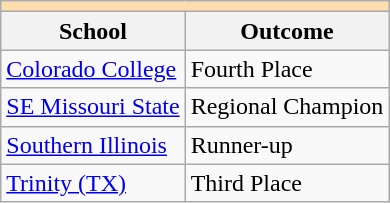<table class="wikitable" style="float:left; margin-right:1em;">
<tr>
<th colspan="3" style="background:#ffdead;"></th>
</tr>
<tr>
<th>School</th>
<th>Outcome</th>
</tr>
<tr>
<td><a href='#'>Colorado College</a></td>
<td>Fourth Place</td>
</tr>
<tr>
<td><a href='#'>SE Missouri State</a></td>
<td>Regional Champion</td>
</tr>
<tr>
<td><a href='#'>Southern Illinois</a></td>
<td>Runner-up</td>
</tr>
<tr>
<td><a href='#'>Trinity (TX)</a></td>
<td>Third Place</td>
</tr>
</table>
